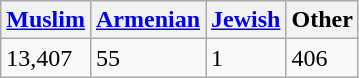<table class="wikitable">
<tr>
<th><a href='#'>Muslim</a></th>
<th><a href='#'>Armenian</a></th>
<th><a href='#'>Jewish</a></th>
<th>Other</th>
</tr>
<tr>
<td>13,407</td>
<td>55</td>
<td>1</td>
<td>406</td>
</tr>
</table>
